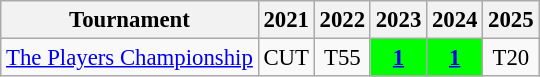<table class="wikitable" style="font-size:95%;text-align:center;">
<tr>
<th>Tournament</th>
<th>2021</th>
<th>2022</th>
<th>2023</th>
<th>2024</th>
<th>2025</th>
</tr>
<tr>
<td align=left><a href='#'>The Players Championship</a></td>
<td>CUT</td>
<td>T55</td>
<td style="background:lime;"><a href='#'><strong>1</strong></a></td>
<td style="background:lime;"><a href='#'><strong>1</strong></a></td>
<td>T20</td>
</tr>
</table>
